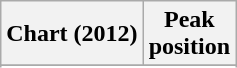<table class="wikitable sortable plainrowheaders" style="text-align:center">
<tr>
<th scope="col">Chart (2012)</th>
<th scope="col">Peak<br>position</th>
</tr>
<tr>
</tr>
<tr>
</tr>
<tr>
</tr>
<tr>
</tr>
</table>
